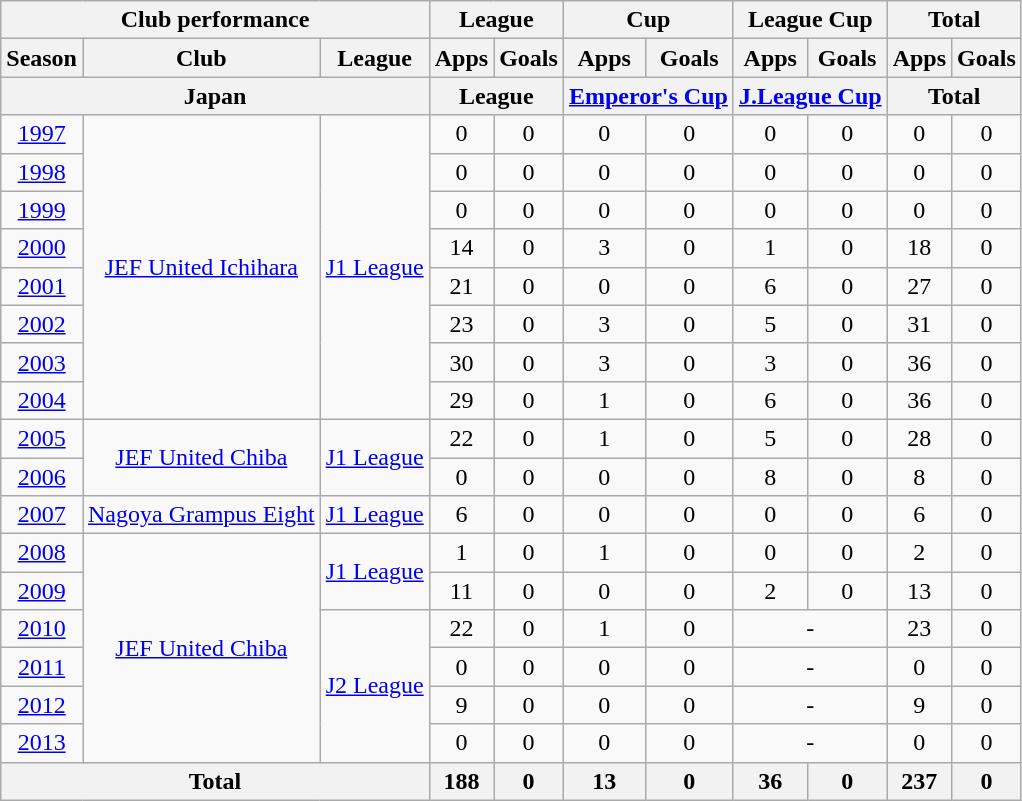<table class="wikitable" style="text-align:center;">
<tr>
<th colspan=3>Club performance</th>
<th colspan=2>League</th>
<th colspan=2>Cup</th>
<th colspan=2>League Cup</th>
<th colspan=2>Total</th>
</tr>
<tr>
<th>Season</th>
<th>Club</th>
<th>League</th>
<th>Apps</th>
<th>Goals</th>
<th>Apps</th>
<th>Goals</th>
<th>Apps</th>
<th>Goals</th>
<th>Apps</th>
<th>Goals</th>
</tr>
<tr>
<th colspan=3>Japan</th>
<th colspan=2>League</th>
<th colspan=2><a href='#'>Emperor's Cup</a></th>
<th colspan=2><a href='#'>J.League Cup</a></th>
<th colspan=2>Total</th>
</tr>
<tr>
<td><a href='#'>1997</a></td>
<td rowspan="8"><a href='#'>JEF United Ichihara</a></td>
<td rowspan="8"><a href='#'>J1 League</a></td>
<td>0</td>
<td>0</td>
<td>0</td>
<td>0</td>
<td>0</td>
<td>0</td>
<td>0</td>
<td>0</td>
</tr>
<tr>
<td><a href='#'>1998</a></td>
<td>0</td>
<td>0</td>
<td>0</td>
<td>0</td>
<td>0</td>
<td>0</td>
<td>0</td>
<td>0</td>
</tr>
<tr>
<td><a href='#'>1999</a></td>
<td>0</td>
<td>0</td>
<td>0</td>
<td>0</td>
<td>0</td>
<td>0</td>
<td>0</td>
<td>0</td>
</tr>
<tr>
<td><a href='#'>2000</a></td>
<td>14</td>
<td>0</td>
<td>3</td>
<td>0</td>
<td>1</td>
<td>0</td>
<td>18</td>
<td>0</td>
</tr>
<tr>
<td><a href='#'>2001</a></td>
<td>21</td>
<td>0</td>
<td>0</td>
<td>0</td>
<td>6</td>
<td>0</td>
<td>27</td>
<td>0</td>
</tr>
<tr>
<td><a href='#'>2002</a></td>
<td>23</td>
<td>0</td>
<td>3</td>
<td>0</td>
<td>5</td>
<td>0</td>
<td>31</td>
<td>0</td>
</tr>
<tr>
<td><a href='#'>2003</a></td>
<td>30</td>
<td>0</td>
<td>3</td>
<td>0</td>
<td>3</td>
<td>0</td>
<td>36</td>
<td>0</td>
</tr>
<tr>
<td><a href='#'>2004</a></td>
<td>29</td>
<td>0</td>
<td>1</td>
<td>0</td>
<td>6</td>
<td>0</td>
<td>36</td>
<td>0</td>
</tr>
<tr>
<td><a href='#'>2005</a></td>
<td rowspan="2"><a href='#'>JEF United Chiba</a></td>
<td rowspan="2"><a href='#'>J1 League</a></td>
<td>22</td>
<td>0</td>
<td>1</td>
<td>0</td>
<td>5</td>
<td>0</td>
<td>28</td>
<td>0</td>
</tr>
<tr>
<td><a href='#'>2006</a></td>
<td>0</td>
<td>0</td>
<td>0</td>
<td>0</td>
<td>8</td>
<td>0</td>
<td>8</td>
<td>0</td>
</tr>
<tr>
<td><a href='#'>2007</a></td>
<td><a href='#'>Nagoya Grampus Eight</a></td>
<td><a href='#'>J1 League</a></td>
<td>6</td>
<td>0</td>
<td>0</td>
<td>0</td>
<td>0</td>
<td>0</td>
<td>6</td>
<td>0</td>
</tr>
<tr>
<td><a href='#'>2008</a></td>
<td rowspan="6"><a href='#'>JEF United Chiba</a></td>
<td rowspan="2"><a href='#'>J1 League</a></td>
<td>1</td>
<td>0</td>
<td>1</td>
<td>0</td>
<td>0</td>
<td>0</td>
<td>2</td>
<td>0</td>
</tr>
<tr>
<td><a href='#'>2009</a></td>
<td>11</td>
<td>0</td>
<td>0</td>
<td>0</td>
<td>2</td>
<td>0</td>
<td>13</td>
<td>0</td>
</tr>
<tr>
<td><a href='#'>2010</a></td>
<td rowspan="4"><a href='#'>J2 League</a></td>
<td>22</td>
<td>0</td>
<td>1</td>
<td>0</td>
<td colspan="2">-</td>
<td>23</td>
<td>0</td>
</tr>
<tr>
<td><a href='#'>2011</a></td>
<td>0</td>
<td>0</td>
<td>0</td>
<td>0</td>
<td colspan="2">-</td>
<td>0</td>
<td>0</td>
</tr>
<tr>
<td><a href='#'>2012</a></td>
<td>9</td>
<td>0</td>
<td>0</td>
<td>0</td>
<td colspan="2">-</td>
<td>9</td>
<td>0</td>
</tr>
<tr>
<td><a href='#'>2013</a></td>
<td>0</td>
<td>0</td>
<td>0</td>
<td>0</td>
<td colspan="2">-</td>
<td>0</td>
<td>0</td>
</tr>
<tr>
<th colspan=3>Total</th>
<th>188</th>
<th>0</th>
<th>13</th>
<th>0</th>
<th>36</th>
<th>0</th>
<th>237</th>
<th>0</th>
</tr>
</table>
